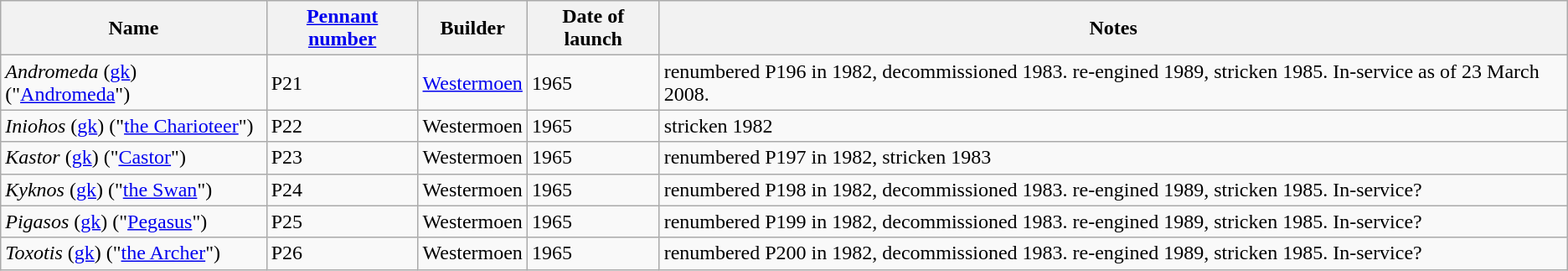<table class="wikitable">
<tr>
<th>Name</th>
<th><a href='#'>Pennant number</a></th>
<th>Builder</th>
<th>Date of launch</th>
<th>Notes</th>
</tr>
<tr>
<td><em>Andromeda</em> (<a href='#'>gk</a>) ("<a href='#'>Andromeda</a>")</td>
<td>P21</td>
<td><a href='#'>Westermoen</a></td>
<td>1965</td>
<td>renumbered P196 in 1982, decommissioned 1983. re-engined 1989, stricken 1985. In-service as of 23 March 2008.</td>
</tr>
<tr>
<td><em>Iniohos</em> (<a href='#'>gk</a>) ("<a href='#'>the Charioteer</a>")</td>
<td>P22</td>
<td>Westermoen</td>
<td>1965</td>
<td>stricken 1982</td>
</tr>
<tr>
<td><em>Kastor</em> (<a href='#'>gk</a>) ("<a href='#'>Castor</a>")</td>
<td>P23</td>
<td>Westermoen</td>
<td>1965</td>
<td>renumbered P197 in 1982, stricken 1983</td>
</tr>
<tr>
<td><em>Kyknos</em> (<a href='#'>gk</a>) ("<a href='#'>the Swan</a>")</td>
<td>P24</td>
<td>Westermoen</td>
<td>1965</td>
<td>renumbered P198 in 1982, decommissioned 1983. re-engined 1989, stricken 1985. In-service?</td>
</tr>
<tr>
<td><em>Pigasos</em> (<a href='#'>gk</a>) ("<a href='#'>Pegasus</a>")</td>
<td>P25</td>
<td>Westermoen</td>
<td>1965</td>
<td>renumbered P199 in 1982, decommissioned 1983. re-engined 1989, stricken 1985. In-service?</td>
</tr>
<tr>
<td><em>Toxotis</em> (<a href='#'>gk</a>) ("<a href='#'>the Archer</a>")</td>
<td>P26</td>
<td>Westermoen</td>
<td>1965</td>
<td>renumbered P200 in 1982, decommissioned 1983. re-engined 1989, stricken 1985. In-service?</td>
</tr>
</table>
